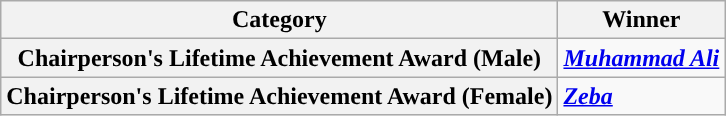<table class="wikitable style">
<tr>
<th>Category</th>
<th>Winner</th>
</tr>
<tr>
<th><strong>Chairperson's Lifetime Achievement Award (Male)</strong></th>
<td><strong><em><a href='#'>Muhammad Ali</a></em></strong></td>
</tr>
<tr>
<th><strong>Chairperson's Lifetime Achievement Award (Female)</strong></th>
<td><strong><em><a href='#'>Zeba</a></em></strong></td>
</tr>
</table>
